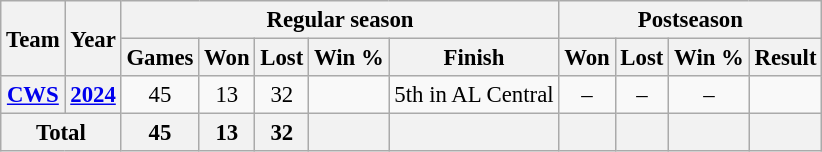<table class="wikitable" style="font-size: 95%; text-align:center;">
<tr>
<th rowspan="2">Team</th>
<th rowspan="2">Year</th>
<th colspan="5">Regular season</th>
<th colspan="4">Postseason</th>
</tr>
<tr>
<th>Games</th>
<th>Won</th>
<th>Lost</th>
<th>Win %</th>
<th>Finish</th>
<th>Won</th>
<th>Lost</th>
<th>Win %</th>
<th>Result</th>
</tr>
<tr>
<th><a href='#'>CWS</a></th>
<th><a href='#'>2024</a></th>
<td>45</td>
<td>13</td>
<td>32</td>
<td></td>
<td>5th in AL Central</td>
<td>–</td>
<td>–</td>
<td>–</td>
<td></td>
</tr>
<tr>
<th colspan="2">Total</th>
<th>45</th>
<th>13</th>
<th>32</th>
<th></th>
<th></th>
<th></th>
<th></th>
<th></th>
<th></th>
</tr>
</table>
